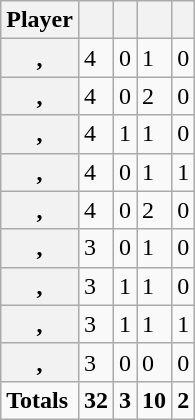<table class="wikitable sortable plainrowheaders">
<tr>
<th scope="col">Player</th>
<th scope="col"></th>
<th scope="col"></th>
<th scope="col"></th>
<th scope="col"></th>
</tr>
<tr>
<th scope="row">, </th>
<td>4</td>
<td>0</td>
<td>1</td>
<td>0</td>
</tr>
<tr>
<th scope="row">, </th>
<td>4</td>
<td>0</td>
<td>2</td>
<td>0</td>
</tr>
<tr>
<th scope="row">, </th>
<td>4</td>
<td>1</td>
<td>1</td>
<td>0</td>
</tr>
<tr>
<th scope="row">, </th>
<td>4</td>
<td>0</td>
<td>1</td>
<td>1</td>
</tr>
<tr>
<th scope="row">, </th>
<td>4</td>
<td>0</td>
<td>2</td>
<td>0</td>
</tr>
<tr>
<th scope="row">, </th>
<td>3</td>
<td>0</td>
<td>1</td>
<td>0</td>
</tr>
<tr>
<th scope="row">, </th>
<td>3</td>
<td>1</td>
<td>1</td>
<td>0</td>
</tr>
<tr>
<th scope="row">, </th>
<td>3</td>
<td>1</td>
<td>1</td>
<td>1</td>
</tr>
<tr>
<th scope="row">, </th>
<td>3</td>
<td>0</td>
<td>0</td>
<td>0</td>
</tr>
<tr class="sortbottom">
<td><strong>Totals</strong></td>
<td><strong>32</strong></td>
<td><strong>3</strong></td>
<td><strong>10</strong></td>
<td><strong>2</strong></td>
</tr>
</table>
